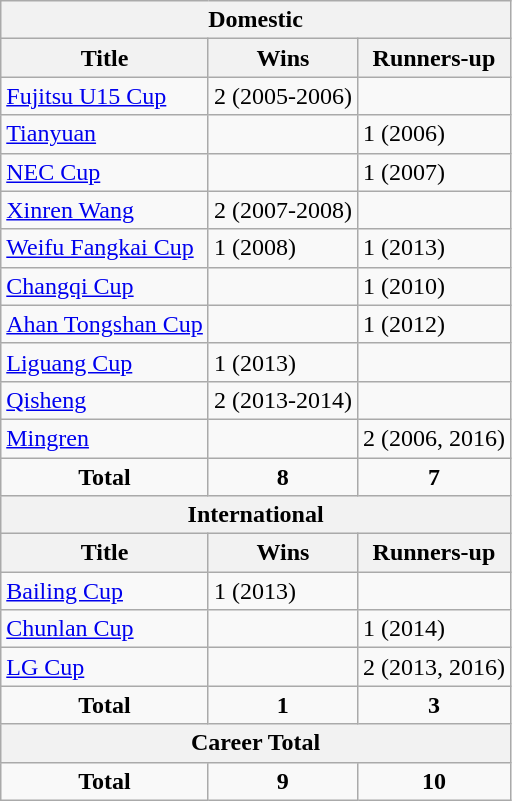<table class="wikitable">
<tr>
<th colspan=3>Domestic</th>
</tr>
<tr>
<th>Title</th>
<th>Wins</th>
<th>Runners-up</th>
</tr>
<tr>
<td><a href='#'>Fujitsu U15 Cup</a></td>
<td>2 (2005-2006)</td>
<td></td>
</tr>
<tr>
<td><a href='#'>Tianyuan</a></td>
<td></td>
<td>1 (2006)</td>
</tr>
<tr>
<td><a href='#'>NEC Cup</a></td>
<td></td>
<td>1 (2007)</td>
</tr>
<tr>
<td><a href='#'>Xinren Wang</a></td>
<td>2 (2007-2008)</td>
<td></td>
</tr>
<tr>
<td><a href='#'>Weifu Fangkai Cup</a></td>
<td>1 (2008)</td>
<td>1 (2013)</td>
</tr>
<tr>
<td><a href='#'>Changqi Cup</a></td>
<td></td>
<td>1 (2010)</td>
</tr>
<tr>
<td><a href='#'>Ahan Tongshan Cup</a></td>
<td></td>
<td>1 (2012)</td>
</tr>
<tr>
<td><a href='#'>Liguang Cup</a></td>
<td>1 (2013)</td>
<td></td>
</tr>
<tr>
<td><a href='#'>Qisheng</a></td>
<td>2 (2013-2014)</td>
<td></td>
</tr>
<tr>
<td><a href='#'>Mingren</a></td>
<td></td>
<td>2 (2006, 2016)</td>
</tr>
<tr align="center">
<td><strong>Total</strong></td>
<td><strong>8</strong></td>
<td><strong>7</strong></td>
</tr>
<tr>
<th colspan=3>International</th>
</tr>
<tr>
<th>Title</th>
<th>Wins</th>
<th>Runners-up</th>
</tr>
<tr>
<td><a href='#'>Bailing Cup</a></td>
<td>1 (2013)</td>
<td></td>
</tr>
<tr>
<td><a href='#'>Chunlan Cup</a></td>
<td></td>
<td>1 (2014)</td>
</tr>
<tr>
<td><a href='#'> LG Cup</a></td>
<td></td>
<td>2 (2013, 2016)</td>
</tr>
<tr align="center">
<td><strong>Total</strong></td>
<td><strong>1</strong></td>
<td><strong>3</strong></td>
</tr>
<tr>
<th colspan=3>Career Total</th>
</tr>
<tr align="center">
<td><strong>Total</strong></td>
<td><strong>9</strong></td>
<td><strong>10</strong></td>
</tr>
</table>
